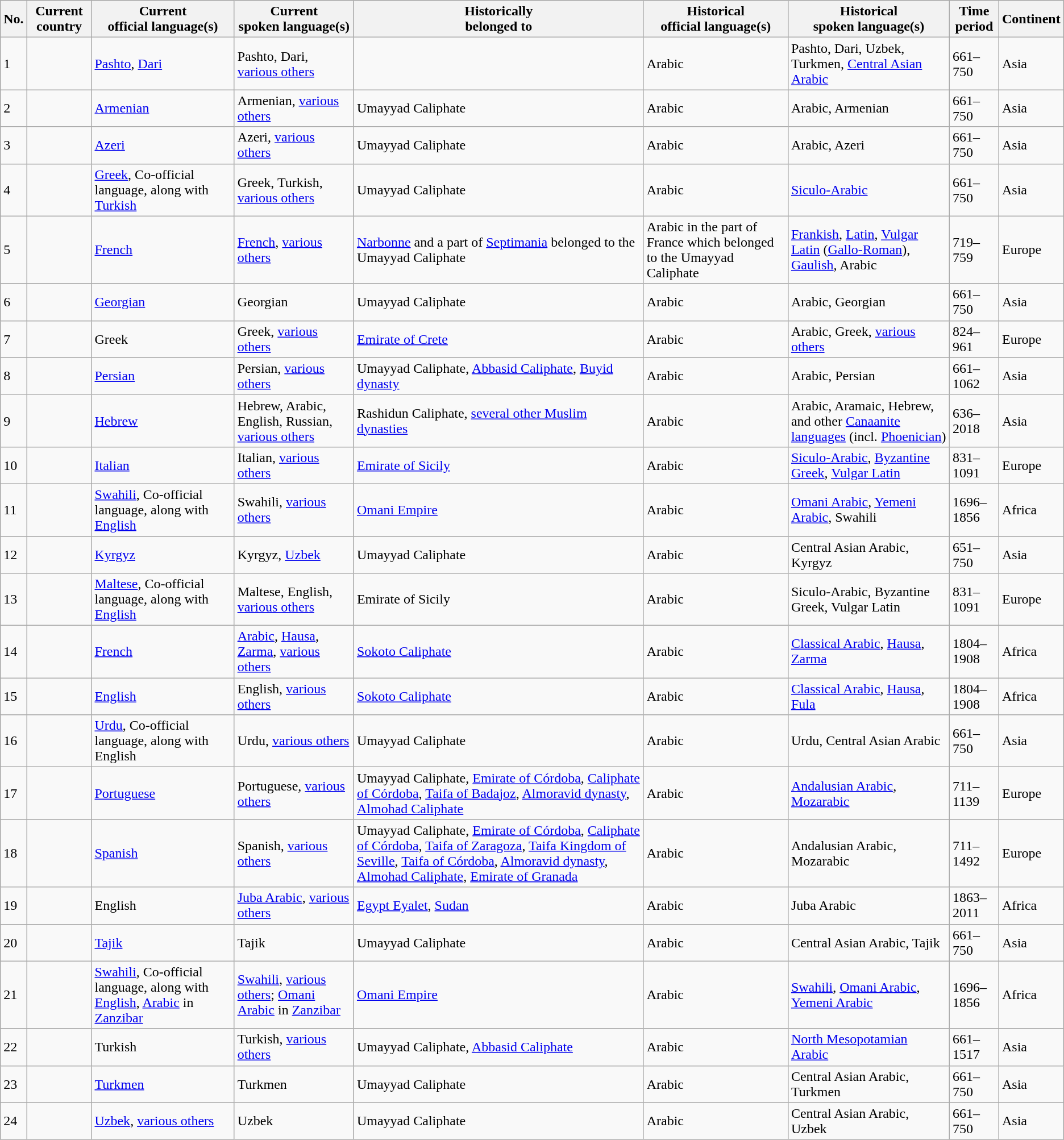<table class="wikitable sortable">
<tr>
<th>No.</th>
<th>Current country</th>
<th>Current<br>official language(s)</th>
<th>Current<br>spoken language(s)</th>
<th>Historically<br>belonged to</th>
<th>Historical<br>official language(s)</th>
<th>Historical<br>spoken language(s)</th>
<th>Time<br>period</th>
<th>Continent</th>
</tr>
<tr>
<td>1</td>
<td></td>
<td><a href='#'>Pashto</a>, <a href='#'>Dari</a></td>
<td>Pashto, Dari, <a href='#'>various others</a></td>
<td></td>
<td>Arabic</td>
<td>Pashto, Dari, Uzbek, Turkmen, <a href='#'>Central Asian Arabic</a></td>
<td>661–750</td>
<td>Asia</td>
</tr>
<tr>
<td>2</td>
<td></td>
<td><a href='#'>Armenian</a></td>
<td>Armenian, <a href='#'>various others</a></td>
<td>Umayyad Caliphate</td>
<td>Arabic</td>
<td>Arabic, Armenian</td>
<td>661–750</td>
<td>Asia</td>
</tr>
<tr>
<td>3</td>
<td></td>
<td><a href='#'>Azeri</a></td>
<td>Azeri, <a href='#'>various others</a></td>
<td>Umayyad Caliphate</td>
<td>Arabic</td>
<td>Arabic, Azeri</td>
<td>661–750</td>
<td>Asia</td>
</tr>
<tr>
<td>4</td>
<td></td>
<td><a href='#'>Greek</a>, Co-official language, along with <a href='#'>Turkish</a></td>
<td>Greek, Turkish, <a href='#'>various others</a></td>
<td>Umayyad Caliphate</td>
<td>Arabic</td>
<td><a href='#'>Siculo-Arabic</a></td>
<td>661–750</td>
<td>Asia</td>
</tr>
<tr>
<td>5</td>
<td></td>
<td><a href='#'>French</a></td>
<td><a href='#'>French</a>, <a href='#'>various others</a></td>
<td><a href='#'>Narbonne</a> and a part of <a href='#'>Septimania</a> belonged to the Umayyad Caliphate</td>
<td>Arabic in the part of France which belonged to the Umayyad Caliphate</td>
<td><a href='#'>Frankish</a>, <a href='#'>Latin</a>, <a href='#'>Vulgar Latin</a> (<a href='#'>Gallo-Roman</a>), <a href='#'>Gaulish</a>, Arabic</td>
<td>719–759</td>
<td>Europe</td>
</tr>
<tr>
<td>6</td>
<td></td>
<td><a href='#'>Georgian</a></td>
<td>Georgian</td>
<td>Umayyad Caliphate</td>
<td>Arabic</td>
<td>Arabic, Georgian</td>
<td>661–750</td>
<td>Asia</td>
</tr>
<tr>
<td>7</td>
<td></td>
<td>Greek</td>
<td>Greek, <a href='#'>various others</a></td>
<td><a href='#'>Emirate of Crete</a></td>
<td>Arabic</td>
<td>Arabic, Greek, <a href='#'>various others</a></td>
<td>824–961</td>
<td>Europe</td>
</tr>
<tr>
<td>8</td>
<td></td>
<td><a href='#'>Persian</a></td>
<td>Persian, <a href='#'>various others</a></td>
<td>Umayyad Caliphate, <a href='#'>Abbasid Caliphate</a>, <a href='#'>Buyid dynasty</a></td>
<td>Arabic</td>
<td>Arabic, Persian</td>
<td>661–1062</td>
<td>Asia</td>
</tr>
<tr>
<td>9</td>
<td></td>
<td><a href='#'>Hebrew</a></td>
<td>Hebrew, Arabic, English, Russian, <a href='#'>various others</a></td>
<td>Rashidun Caliphate, <a href='#'>several other Muslim dynasties</a></td>
<td>Arabic</td>
<td>Arabic, Aramaic, Hebrew, and other <a href='#'>Canaanite languages</a> (incl. <a href='#'>Phoenician</a>)</td>
<td>636–2018</td>
<td>Asia</td>
</tr>
<tr>
<td>10</td>
<td><em></em></td>
<td><a href='#'>Italian</a></td>
<td>Italian, <a href='#'>various others</a></td>
<td><a href='#'>Emirate of Sicily</a></td>
<td>Arabic</td>
<td><a href='#'>Siculo-Arabic</a>, <a href='#'>Byzantine Greek</a>, <a href='#'>Vulgar Latin</a></td>
<td>831–1091</td>
<td>Europe</td>
</tr>
<tr>
<td>11</td>
<td></td>
<td><a href='#'>Swahili</a>, Co-official language, along with <a href='#'>English</a></td>
<td>Swahili, <a href='#'>various others</a></td>
<td><a href='#'>Omani Empire</a></td>
<td>Arabic</td>
<td><a href='#'>Omani Arabic</a>, <a href='#'>Yemeni Arabic</a>, Swahili</td>
<td>1696–1856</td>
<td>Africa</td>
</tr>
<tr>
<td>12</td>
<td></td>
<td><a href='#'>Kyrgyz</a></td>
<td>Kyrgyz, <a href='#'>Uzbek</a></td>
<td>Umayyad Caliphate</td>
<td>Arabic</td>
<td>Central Asian Arabic, Kyrgyz</td>
<td>651–750</td>
<td>Asia</td>
</tr>
<tr>
<td>13</td>
<td></td>
<td><a href='#'>Maltese</a>, Co-official language, along with <a href='#'>English</a></td>
<td>Maltese, English, <a href='#'>various others</a></td>
<td>Emirate of Sicily</td>
<td>Arabic</td>
<td>Siculo-Arabic, Byzantine Greek, Vulgar Latin</td>
<td>831–1091</td>
<td>Europe</td>
</tr>
<tr>
<td>14</td>
<td></td>
<td><a href='#'>French</a></td>
<td><a href='#'>Arabic</a>, <a href='#'>Hausa</a>, <a href='#'>Zarma</a>, <a href='#'>various others</a></td>
<td><a href='#'>Sokoto Caliphate</a></td>
<td>Arabic</td>
<td><a href='#'>Classical Arabic</a>, <a href='#'>Hausa</a>, <a href='#'>Zarma</a></td>
<td>1804–1908</td>
<td>Africa</td>
</tr>
<tr>
<td>15</td>
<td></td>
<td><a href='#'>English</a></td>
<td>English, <a href='#'>various others</a></td>
<td><a href='#'>Sokoto Caliphate</a></td>
<td>Arabic</td>
<td><a href='#'>Classical Arabic</a>, <a href='#'>Hausa</a>, <a href='#'>Fula</a></td>
<td>1804–1908</td>
<td>Africa</td>
</tr>
<tr>
<td>16</td>
<td></td>
<td><a href='#'>Urdu</a>, Co-official language, along with English</td>
<td>Urdu, <a href='#'>various others</a></td>
<td>Umayyad Caliphate</td>
<td>Arabic</td>
<td>Urdu, Central Asian Arabic</td>
<td>661–750</td>
<td>Asia</td>
</tr>
<tr>
<td>17</td>
<td></td>
<td><a href='#'>Portuguese</a></td>
<td>Portuguese, <a href='#'>various others</a></td>
<td>Umayyad Caliphate, <a href='#'>Emirate of Córdoba</a>, <a href='#'>Caliphate of Córdoba</a>, <a href='#'>Taifa of Badajoz</a>, <a href='#'>Almoravid dynasty</a>, <a href='#'>Almohad Caliphate</a></td>
<td>Arabic</td>
<td><a href='#'>Andalusian Arabic</a>, <a href='#'>Mozarabic</a></td>
<td>711–1139</td>
<td>Europe</td>
</tr>
<tr>
<td>18</td>
<td></td>
<td><a href='#'>Spanish</a></td>
<td>Spanish, <a href='#'>various others</a></td>
<td>Umayyad Caliphate, <a href='#'>Emirate of Córdoba</a>, <a href='#'>Caliphate of Córdoba</a>, <a href='#'>Taifa of Zaragoza</a>, <a href='#'>Taifa Kingdom of Seville</a>, <a href='#'>Taifa of Córdoba</a>, <a href='#'>Almoravid dynasty</a>, <a href='#'>Almohad Caliphate</a>, <a href='#'>Emirate of Granada</a></td>
<td>Arabic</td>
<td>Andalusian Arabic, Mozarabic</td>
<td>711–1492</td>
<td>Europe</td>
</tr>
<tr>
<td>19</td>
<td></td>
<td>English</td>
<td><a href='#'>Juba Arabic</a>, <a href='#'>various others</a></td>
<td><a href='#'>Egypt Eyalet</a>, <a href='#'>Sudan</a></td>
<td>Arabic</td>
<td>Juba Arabic</td>
<td>1863–2011</td>
<td>Africa</td>
</tr>
<tr>
<td>20</td>
<td></td>
<td><a href='#'>Tajik</a></td>
<td>Tajik</td>
<td>Umayyad Caliphate</td>
<td>Arabic</td>
<td>Central Asian Arabic, Tajik</td>
<td>661–750</td>
<td>Asia</td>
</tr>
<tr>
<td>21</td>
<td></td>
<td><a href='#'>Swahili</a>, Co-official language, along with <a href='#'>English</a>, <a href='#'>Arabic</a> in <a href='#'>Zanzibar</a></td>
<td><a href='#'>Swahili</a>, <a href='#'>various others</a>; <a href='#'>Omani Arabic</a> in <a href='#'>Zanzibar</a></td>
<td><a href='#'>Omani Empire</a></td>
<td>Arabic</td>
<td><a href='#'>Swahili</a>, <a href='#'>Omani Arabic</a>, <a href='#'>Yemeni Arabic</a></td>
<td>1696–1856</td>
<td>Africa</td>
</tr>
<tr>
<td>22</td>
<td></td>
<td>Turkish</td>
<td>Turkish, <a href='#'>various others</a></td>
<td>Umayyad Caliphate, <a href='#'>Abbasid Caliphate</a></td>
<td>Arabic</td>
<td><a href='#'>North Mesopotamian Arabic</a></td>
<td>661–1517</td>
<td>Asia</td>
</tr>
<tr>
<td>23</td>
<td></td>
<td><a href='#'>Turkmen</a></td>
<td>Turkmen</td>
<td>Umayyad Caliphate</td>
<td>Arabic</td>
<td>Central Asian Arabic, Turkmen</td>
<td>661–750</td>
<td>Asia</td>
</tr>
<tr>
<td>24</td>
<td></td>
<td><a href='#'>Uzbek</a>, <a href='#'>various others</a></td>
<td>Uzbek</td>
<td>Umayyad Caliphate</td>
<td>Arabic</td>
<td>Central Asian Arabic, Uzbek</td>
<td>661–750</td>
<td>Asia</td>
</tr>
</table>
